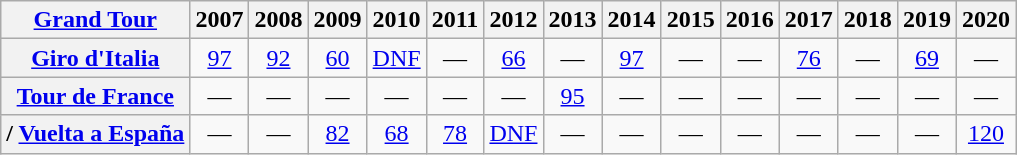<table class="wikitable plainrowheaders">
<tr>
<th scope="col"><a href='#'>Grand Tour</a></th>
<th scope="col">2007</th>
<th scope="col">2008</th>
<th scope="col">2009</th>
<th scope="col">2010</th>
<th scope="col">2011</th>
<th scope="col">2012</th>
<th scope="col">2013</th>
<th scope="col">2014</th>
<th scope="col">2015</th>
<th scope="col">2016</th>
<th scope="col">2017</th>
<th scope="col">2018</th>
<th scope="col">2019</th>
<th scope="col">2020</th>
</tr>
<tr style="text-align:center;">
<th scope="row"> <a href='#'>Giro d'Italia</a></th>
<td><a href='#'>97</a></td>
<td><a href='#'>92</a></td>
<td><a href='#'>60</a></td>
<td><a href='#'>DNF</a></td>
<td>—</td>
<td><a href='#'>66</a></td>
<td>—</td>
<td><a href='#'>97</a></td>
<td>—</td>
<td>—</td>
<td><a href='#'>76</a></td>
<td>—</td>
<td><a href='#'>69</a></td>
<td>—</td>
</tr>
<tr style="text-align:center;">
<th scope="row"> <a href='#'>Tour de France</a></th>
<td>—</td>
<td>—</td>
<td>—</td>
<td>—</td>
<td>—</td>
<td>—</td>
<td><a href='#'>95</a></td>
<td>—</td>
<td>—</td>
<td>—</td>
<td>—</td>
<td>—</td>
<td>—</td>
<td>—</td>
</tr>
<tr style="text-align:center;">
<th scope="row">/ <a href='#'>Vuelta a España</a></th>
<td>—</td>
<td>—</td>
<td><a href='#'>82</a></td>
<td><a href='#'>68</a></td>
<td><a href='#'>78</a></td>
<td><a href='#'>DNF</a></td>
<td>—</td>
<td>—</td>
<td>—</td>
<td>—</td>
<td>—</td>
<td>—</td>
<td>—</td>
<td><a href='#'>120</a></td>
</tr>
</table>
